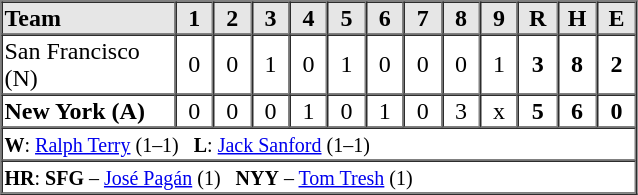<table border=1 cellspacing=0 width=425 style="margin-left:3em;">
<tr style="text-align:center; background-color:#e6e6e6;">
<th align=left width=125>Team</th>
<th width=25>1</th>
<th width=25>2</th>
<th width=25>3</th>
<th width=25>4</th>
<th width=25>5</th>
<th width=25>6</th>
<th width=25>7</th>
<th width=25>8</th>
<th width=25>9</th>
<th width=25>R</th>
<th width=25>H</th>
<th width=25>E</th>
</tr>
<tr style="text-align:center;">
<td align=left>San Francisco (N)</td>
<td>0</td>
<td>0</td>
<td>1</td>
<td>0</td>
<td>1</td>
<td>0</td>
<td>0</td>
<td>0</td>
<td>1</td>
<td><strong>3</strong></td>
<td><strong>8</strong></td>
<td><strong>2</strong></td>
</tr>
<tr style="text-align:center;">
<td align=left><strong>New York (A)</strong></td>
<td>0</td>
<td>0</td>
<td>0</td>
<td>1</td>
<td>0</td>
<td>1</td>
<td>0</td>
<td>3</td>
<td>x</td>
<td><strong>5</strong></td>
<td><strong>6</strong></td>
<td><strong>0</strong></td>
</tr>
<tr style="text-align:left;">
<td colspan=13><small><strong>W</strong>: <a href='#'>Ralph Terry</a> (1–1)   <strong>L</strong>: <a href='#'>Jack Sanford</a> (1–1)</small></td>
</tr>
<tr style="text-align:left;">
<td colspan=13><small><strong>HR</strong>: <strong>SFG</strong> – <a href='#'>José Pagán</a> (1)   <strong>NYY</strong> – <a href='#'>Tom Tresh</a> (1)</small></td>
</tr>
</table>
